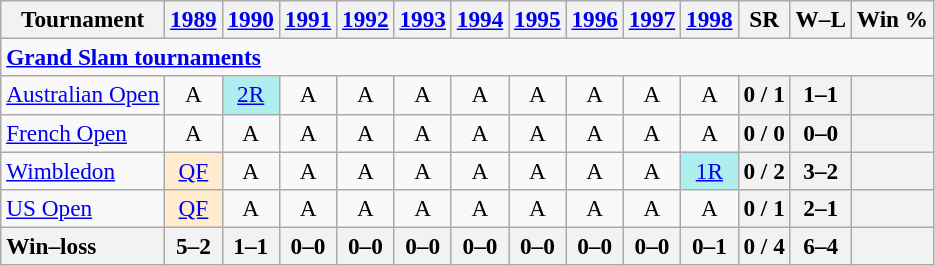<table class=wikitable style=text-align:center;font-size:97%>
<tr>
<th>Tournament</th>
<th><a href='#'>1989</a></th>
<th><a href='#'>1990</a></th>
<th><a href='#'>1991</a></th>
<th><a href='#'>1992</a></th>
<th><a href='#'>1993</a></th>
<th><a href='#'>1994</a></th>
<th><a href='#'>1995</a></th>
<th><a href='#'>1996</a></th>
<th><a href='#'>1997</a></th>
<th><a href='#'>1998</a></th>
<th>SR</th>
<th>W–L</th>
<th>Win %</th>
</tr>
<tr>
<td colspan=23 align=left><strong><a href='#'>Grand Slam tournaments</a></strong></td>
</tr>
<tr>
<td align=left><a href='#'>Australian Open</a></td>
<td>A</td>
<td bgcolor=afeeee><a href='#'>2R</a></td>
<td>A</td>
<td>A</td>
<td>A</td>
<td>A</td>
<td>A</td>
<td>A</td>
<td>A</td>
<td>A</td>
<th>0 / 1</th>
<th>1–1</th>
<th></th>
</tr>
<tr>
<td align=left><a href='#'>French Open</a></td>
<td>A</td>
<td>A</td>
<td>A</td>
<td>A</td>
<td>A</td>
<td>A</td>
<td>A</td>
<td>A</td>
<td>A</td>
<td>A</td>
<th>0 / 0</th>
<th>0–0</th>
<th></th>
</tr>
<tr>
<td align=left><a href='#'>Wimbledon</a></td>
<td bgcolor=ffebcd><a href='#'>QF</a></td>
<td>A</td>
<td>A</td>
<td>A</td>
<td>A</td>
<td>A</td>
<td>A</td>
<td>A</td>
<td>A</td>
<td bgcolor=afeeee><a href='#'>1R</a></td>
<th>0 / 2</th>
<th>3–2</th>
<th></th>
</tr>
<tr>
<td align=left><a href='#'>US Open</a></td>
<td bgcolor=ffebcd><a href='#'>QF</a></td>
<td>A</td>
<td>A</td>
<td>A</td>
<td>A</td>
<td>A</td>
<td>A</td>
<td>A</td>
<td>A</td>
<td>A</td>
<th>0 / 1</th>
<th>2–1</th>
<th></th>
</tr>
<tr>
<th style=text-align:left>Win–loss</th>
<th>5–2</th>
<th>1–1</th>
<th>0–0</th>
<th>0–0</th>
<th>0–0</th>
<th>0–0</th>
<th>0–0</th>
<th>0–0</th>
<th>0–0</th>
<th>0–1</th>
<th>0 / 4</th>
<th>6–4</th>
<th></th>
</tr>
</table>
